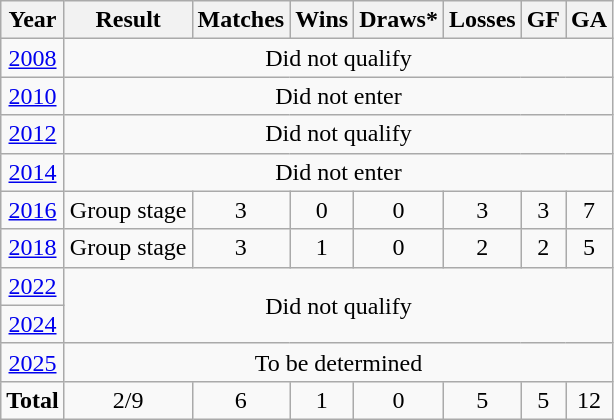<table class="wikitable" style="text-align: center;">
<tr>
<th>Year</th>
<th>Result</th>
<th>Matches</th>
<th>Wins</th>
<th>Draws*</th>
<th>Losses</th>
<th>GF</th>
<th>GA</th>
</tr>
<tr>
<td> <a href='#'>2008</a></td>
<td colspan=7>Did not qualify</td>
</tr>
<tr>
<td> <a href='#'>2010</a></td>
<td colspan=7>Did not enter</td>
</tr>
<tr>
<td> <a href='#'>2012</a></td>
<td colspan=7>Did not qualify</td>
</tr>
<tr>
<td> <a href='#'>2014</a></td>
<td colspan=7>Did not enter</td>
</tr>
<tr>
<td> <a href='#'>2016</a></td>
<td>Group stage</td>
<td>3</td>
<td>0</td>
<td>0</td>
<td>3</td>
<td>3</td>
<td>7</td>
</tr>
<tr>
<td> <a href='#'>2018</a></td>
<td>Group stage</td>
<td>3</td>
<td>1</td>
<td>0</td>
<td>2</td>
<td>2</td>
<td>5</td>
</tr>
<tr>
<td> <a href='#'>2022</a></td>
<td rowspan=2 colspan=7>Did not qualify</td>
</tr>
<tr>
<td> <a href='#'>2024</a></td>
</tr>
<tr>
<td> <a href='#'>2025</a></td>
<td colspan=7>To be determined</td>
</tr>
<tr>
<td><strong>Total</strong></td>
<td>2/9</td>
<td>6</td>
<td>1</td>
<td>0</td>
<td>5</td>
<td>5</td>
<td>12</td>
</tr>
</table>
